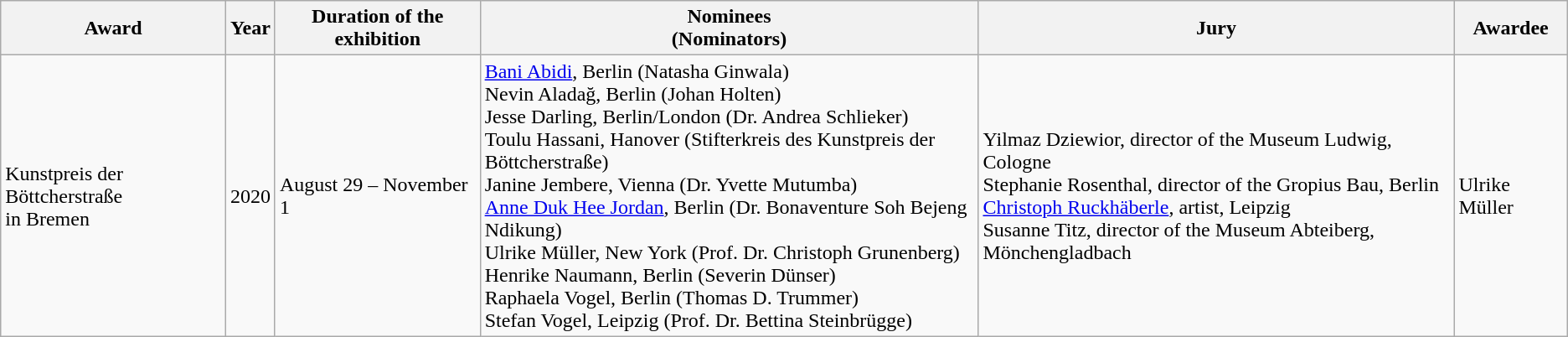<table class="wikitable">
<tr>
<th>Award</th>
<th>Year</th>
<th>Duration of the exhibition</th>
<th>Nominees <br>(Nominators)</th>
<th>Jury</th>
<th>Awardee</th>
</tr>
<tr>
<td>Kunstpreis der Böttcherstraße<br>in Bremen</td>
<td>2020</td>
<td>August 29 – November 1</td>
<td><a href='#'>Bani Abidi</a>, Berlin (Natasha Ginwala)<br>Nevin Aladağ, Berlin (Johan Holten)<br> Jesse Darling, Berlin/London (Dr. Andrea Schlieker)<br> Toulu Hassani, Hanover (Stifterkreis des Kunstpreis der Böttcherstraße)<br> Janine Jembere, Vienna (Dr. Yvette Mutumba)<br> <a href='#'>Anne Duk Hee Jordan</a>, Berlin (Dr. Bonaventure Soh Bejeng Ndikung)<br>Ulrike Müller, New York (Prof. Dr. Christoph Grunenberg)<br>Henrike Naumann, Berlin (Severin Dünser)<br> Raphaela Vogel, Berlin (Thomas D. Trummer)<br> Stefan Vogel, Leipzig (Prof. Dr. Bettina Steinbrügge)</td>
<td>Yilmaz Dziewior, director of the Museum Ludwig, Cologne <br> Stephanie Rosenthal, director of the Gropius Bau, Berlin <br> <a href='#'>Christoph Ruckhäberle</a>, artist, Leipzig <br> Susanne Titz, director of the Museum Abteiberg, Mönchengladbach</td>
<td>Ulrike Müller</td>
</tr>
</table>
